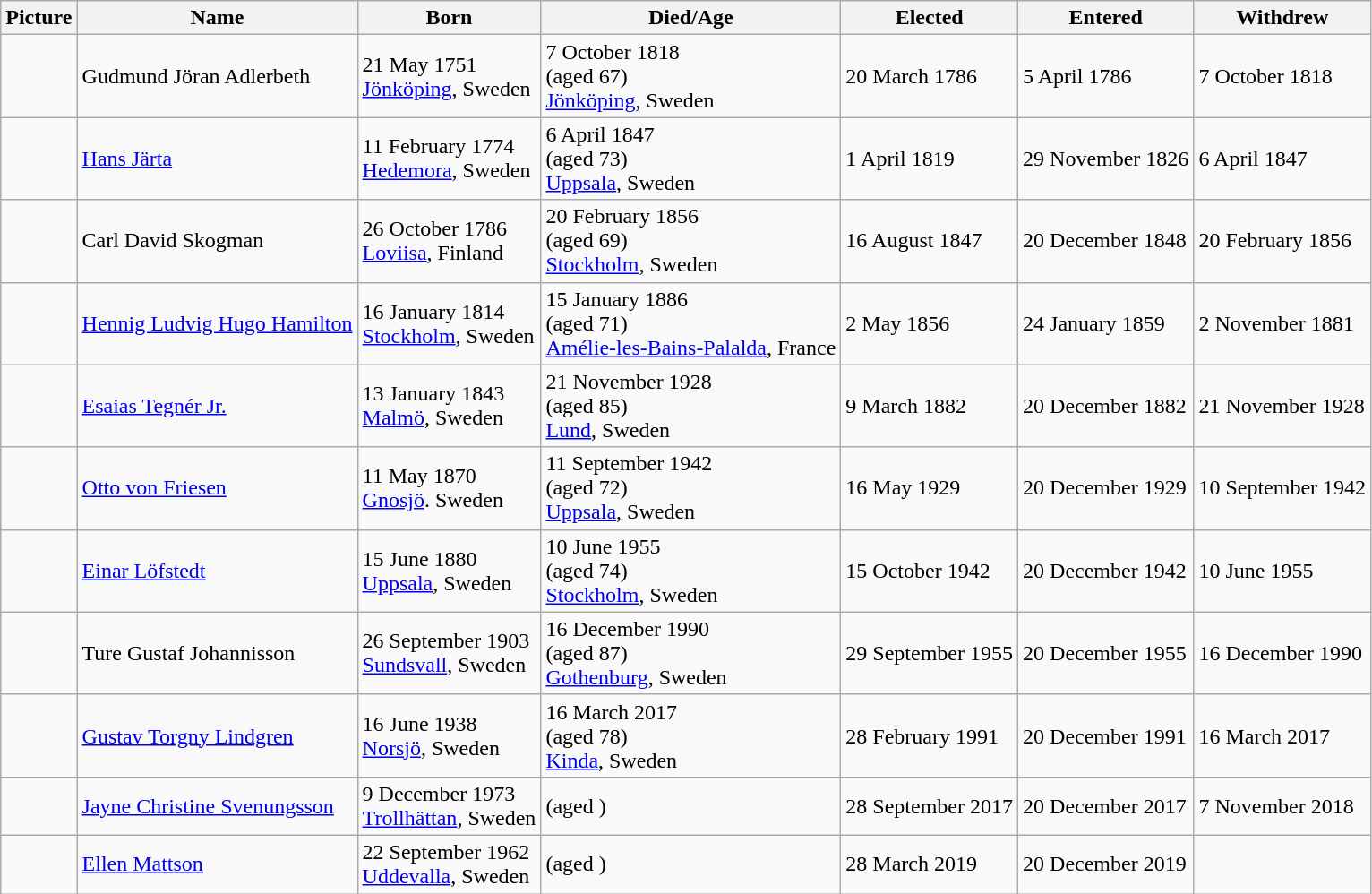<table class="wikitable sortable">
<tr>
<th>Picture</th>
<th>Name</th>
<th>Born</th>
<th>Died/Age</th>
<th>Elected</th>
<th>Entered</th>
<th>Withdrew</th>
</tr>
<tr>
<td></td>
<td>Gudmund Jöran Adlerbeth</td>
<td>21 May 1751 <br> <a href='#'>Jönköping</a>, Sweden</td>
<td>7 October 1818 <br> (aged 67) <br> <a href='#'>Jönköping</a>, Sweden</td>
<td>20 March 1786</td>
<td>5 April 1786</td>
<td>7 October 1818</td>
</tr>
<tr>
<td></td>
<td><a href='#'>Hans Järta</a></td>
<td>11 February 1774 <br> <a href='#'>Hedemora</a>, Sweden</td>
<td>6 April 1847 <br> (aged 73) <br> <a href='#'>Uppsala</a>, Sweden</td>
<td>1 April 1819</td>
<td>29 November 1826</td>
<td>6 April 1847</td>
</tr>
<tr>
<td></td>
<td>Carl David Skogman</td>
<td>26 October 1786 <br> <a href='#'>Loviisa</a>, Finland</td>
<td>20 February 1856 <br> (aged 69) <br> <a href='#'>Stockholm</a>, Sweden</td>
<td>16 August 1847</td>
<td>20 December 1848</td>
<td>20 February 1856</td>
</tr>
<tr>
<td></td>
<td><a href='#'>Hennig Ludvig Hugo Hamilton</a></td>
<td>16 January 1814 <br> <a href='#'>Stockholm</a>, Sweden</td>
<td>15 January 1886 <br> (aged 71) <br> <a href='#'>Amélie-les-Bains-Palalda</a>, France</td>
<td>2 May 1856</td>
<td>24 January 1859</td>
<td>2 November 1881</td>
</tr>
<tr>
<td></td>
<td><a href='#'>Esaias Tegnér Jr.</a></td>
<td>13 January 1843 <br> <a href='#'>Malmö</a>, Sweden</td>
<td>21 November 1928 <br> (aged 85) <br> <a href='#'>Lund</a>, Sweden</td>
<td>9 March 1882</td>
<td>20 December 1882</td>
<td>21 November 1928</td>
</tr>
<tr>
<td></td>
<td><a href='#'>Otto von Friesen</a></td>
<td>11 May 1870 <br> <a href='#'>Gnosjö</a>. Sweden</td>
<td>11 September 1942 <br> (aged 72) <br> <a href='#'>Uppsala</a>, Sweden</td>
<td>16 May 1929</td>
<td>20 December 1929</td>
<td>10 September 1942</td>
</tr>
<tr>
<td></td>
<td><a href='#'>Einar Löfstedt</a></td>
<td>15 June 1880 <br> <a href='#'>Uppsala</a>, Sweden</td>
<td>10 June 1955 <br> (aged 74) <br> <a href='#'>Stockholm</a>, Sweden</td>
<td>15 October 1942</td>
<td>20 December 1942</td>
<td>10 June 1955</td>
</tr>
<tr>
<td></td>
<td>Ture Gustaf Johannisson</td>
<td>26 September 1903 <br> <a href='#'>Sundsvall</a>, Sweden</td>
<td>16 December 1990 <br> (aged 87) <br> <a href='#'>Gothenburg</a>, Sweden</td>
<td>29 September 1955</td>
<td>20 December 1955</td>
<td>16 December 1990</td>
</tr>
<tr>
<td></td>
<td><a href='#'>Gustav Torgny Lindgren</a></td>
<td>16 June 1938 <br> <a href='#'>Norsjö</a>, Sweden</td>
<td>16 March 2017 <br> (aged 78) <br> <a href='#'>Kinda</a>, Sweden</td>
<td>28 February 1991</td>
<td>20 December 1991</td>
<td>16 March 2017</td>
</tr>
<tr>
<td></td>
<td><a href='#'>Jayne Christine Svenungsson</a></td>
<td>9 December 1973 <br> <a href='#'>Trollhättan</a>, Sweden</td>
<td>(aged )</td>
<td>28 September 2017</td>
<td>20 December 2017</td>
<td>7 November 2018</td>
</tr>
<tr>
<td></td>
<td><a href='#'>Ellen Mattson</a></td>
<td>22 September 1962 <br> <a href='#'>Uddevalla</a>, Sweden</td>
<td>(aged )</td>
<td>28 March 2019</td>
<td>20 December 2019</td>
<td></td>
</tr>
</table>
